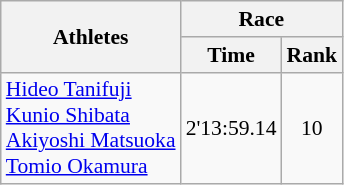<table class="wikitable" border="1" style="font-size:90%">
<tr>
<th rowspan=2>Athletes</th>
<th colspan=2>Race</th>
</tr>
<tr>
<th>Time</th>
<th>Rank</th>
</tr>
<tr>
<td><a href='#'>Hideo Tanifuji</a><br><a href='#'>Kunio Shibata</a><br><a href='#'>Akiyoshi Matsuoka</a><br><a href='#'>Tomio Okamura</a></td>
<td align=center>2'13:59.14</td>
<td align=center>10</td>
</tr>
</table>
